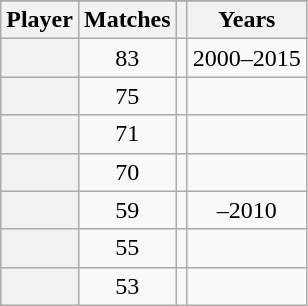<table class="wikitable sortable plainrowheaders static-row-numbers" style="text-align:center">
<tr>
</tr>
<tr>
<th scope="col">Player</th>
<th scope="col">Matches</th>
<th scope="col"></th>
<th scope="col">Years</th>
</tr>
<tr>
<th scope="row"></th>
<td>83</td>
<td></td>
<td>2000–2015</td>
</tr>
<tr>
<th scope="row"></th>
<td>75</td>
<td></td>
<td></td>
</tr>
<tr>
<th scope="row"></th>
<td>71</td>
<td></td>
<td></td>
</tr>
<tr>
<th scope="row"></th>
<td>70</td>
<td></td>
<td></td>
</tr>
<tr>
<th scope="row"></th>
<td>59</td>
<td></td>
<td>–2010</td>
</tr>
<tr>
<th scope="row"></th>
<td>55</td>
<td></td>
<td></td>
</tr>
<tr>
<th scope="row"></th>
<td>53</td>
<td></td>
<td></td>
</tr>
</table>
